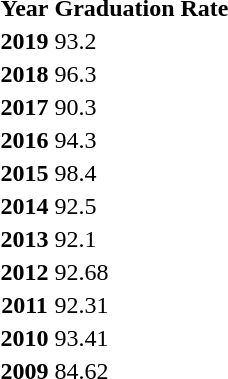<table>
<tr>
<th>Year</th>
<th>Graduation Rate</th>
</tr>
<tr>
<th>2019</th>
<td>93.2</td>
</tr>
<tr>
<th>2018</th>
<td>96.3</td>
</tr>
<tr>
<th>2017</th>
<td>90.3</td>
</tr>
<tr>
<th>2016</th>
<td>94.3</td>
</tr>
<tr>
<th>2015</th>
<td>98.4</td>
</tr>
<tr>
<th>2014</th>
<td>92.5</td>
</tr>
<tr>
<th>2013</th>
<td>92.1</td>
</tr>
<tr>
<th>2012</th>
<td>92.68</td>
</tr>
<tr>
<th>2011</th>
<td>92.31</td>
</tr>
<tr>
<th>2010</th>
<td>93.41</td>
</tr>
<tr>
<th>2009</th>
<td>84.62</td>
</tr>
</table>
